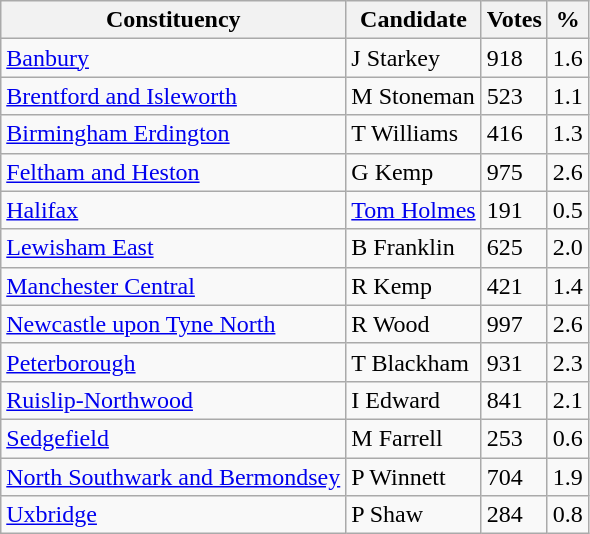<table class="wikitable sortable">
<tr>
<th>Constituency</th>
<th>Candidate</th>
<th>Votes</th>
<th>%</th>
</tr>
<tr>
<td><a href='#'>Banbury</a></td>
<td>J Starkey</td>
<td>918</td>
<td>1.6</td>
</tr>
<tr>
<td><a href='#'>Brentford and Isleworth</a></td>
<td>M Stoneman</td>
<td>523</td>
<td>1.1</td>
</tr>
<tr>
<td><a href='#'>Birmingham Erdington</a></td>
<td>T Williams</td>
<td>416</td>
<td>1.3</td>
</tr>
<tr>
<td><a href='#'>Feltham and Heston</a></td>
<td>G Kemp</td>
<td>975</td>
<td>2.6</td>
</tr>
<tr>
<td><a href='#'>Halifax</a></td>
<td><a href='#'>Tom Holmes</a></td>
<td>191</td>
<td>0.5</td>
</tr>
<tr>
<td><a href='#'>Lewisham East</a></td>
<td>B Franklin</td>
<td>625</td>
<td>2.0</td>
</tr>
<tr>
<td><a href='#'>Manchester Central</a></td>
<td>R Kemp</td>
<td>421</td>
<td>1.4</td>
</tr>
<tr>
<td><a href='#'>Newcastle upon Tyne North</a></td>
<td>R Wood</td>
<td>997</td>
<td>2.6</td>
</tr>
<tr>
<td><a href='#'>Peterborough</a></td>
<td>T Blackham</td>
<td>931</td>
<td>2.3</td>
</tr>
<tr>
<td><a href='#'>Ruislip-Northwood</a></td>
<td>I Edward</td>
<td>841</td>
<td>2.1</td>
</tr>
<tr>
<td><a href='#'>Sedgefield</a></td>
<td>M Farrell</td>
<td>253</td>
<td>0.6</td>
</tr>
<tr>
<td><a href='#'>North Southwark and Bermondsey</a></td>
<td>P Winnett</td>
<td>704</td>
<td>1.9</td>
</tr>
<tr>
<td><a href='#'>Uxbridge</a></td>
<td>P Shaw</td>
<td>284</td>
<td>0.8</td>
</tr>
</table>
